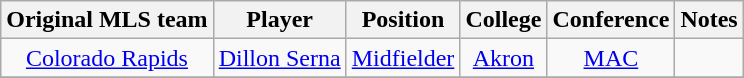<table class="wikitable sortable" style="text-align:center">
<tr>
<th>Original MLS team</th>
<th>Player</th>
<th>Position</th>
<th>College</th>
<th>Conference</th>
<th>Notes</th>
</tr>
<tr>
<td><a href='#'>Colorado Rapids</a></td>
<td><a href='#'>Dillon Serna</a></td>
<td><a href='#'>Midfielder</a></td>
<td><a href='#'>Akron</a></td>
<td><a href='#'>MAC</a></td>
<td></td>
</tr>
<tr>
</tr>
</table>
